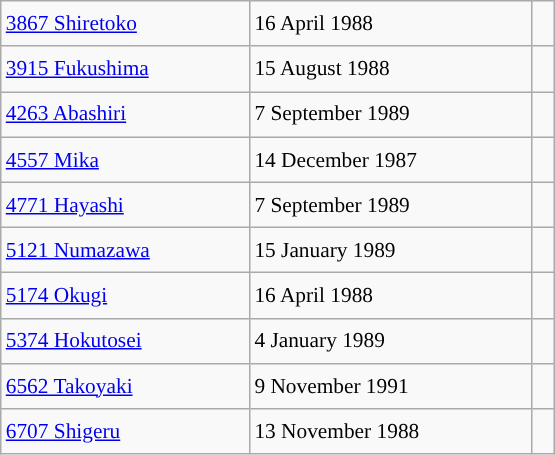<table class="wikitable" style="font-size: 89%; float: left; width: 26em; margin-right: 1em; line-height: 1.65em !important; height: 270px;">
<tr>
<td><a href='#'>3867 Shiretoko</a></td>
<td>16 April 1988</td>
<td> </td>
</tr>
<tr>
<td><a href='#'>3915 Fukushima</a></td>
<td>15 August 1988</td>
<td> </td>
</tr>
<tr>
<td><a href='#'>4263 Abashiri</a></td>
<td>7 September 1989</td>
<td> </td>
</tr>
<tr>
<td><a href='#'>4557 Mika</a></td>
<td>14 December 1987</td>
<td> </td>
</tr>
<tr>
<td><a href='#'>4771 Hayashi</a></td>
<td>7 September 1989</td>
<td> </td>
</tr>
<tr>
<td><a href='#'>5121 Numazawa</a></td>
<td>15 January 1989</td>
<td> </td>
</tr>
<tr>
<td><a href='#'>5174 Okugi</a></td>
<td>16 April 1988</td>
<td> </td>
</tr>
<tr>
<td><a href='#'>5374 Hokutosei</a></td>
<td>4 January 1989</td>
<td> </td>
</tr>
<tr>
<td><a href='#'>6562 Takoyaki</a></td>
<td>9 November 1991</td>
<td> </td>
</tr>
<tr>
<td><a href='#'>6707 Shigeru</a></td>
<td>13 November 1988</td>
<td> </td>
</tr>
</table>
